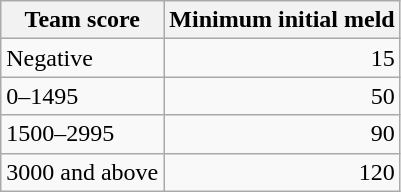<table class="wikitable">
<tr ---->
<th>Team score</th>
<th align="right">Minimum initial meld</th>
</tr>
<tr ---->
<td>Negative</td>
<td align="right">15</td>
</tr>
<tr ---->
<td>0–1495</td>
<td align="right">50</td>
</tr>
<tr ---->
<td>1500–2995</td>
<td align="right">90</td>
</tr>
<tr ---->
<td>3000 and above</td>
<td align="right">120</td>
</tr>
</table>
